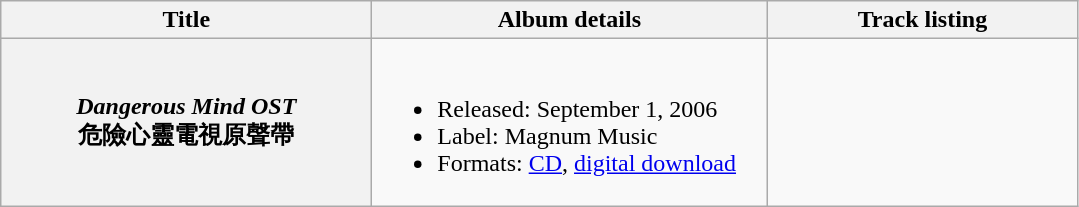<table class="wikitable plainrowheaders" style="text-align:center;">
<tr>
<th style="width:15em;">Title</th>
<th style="width:16em;">Album details</th>
<th style="width:200px;">Track listing</th>
</tr>
<tr>
<th scope="row"><em>Dangerous Mind OST</em> <br>危險心靈電視原聲帶</th>
<td align="left"><br><ul><li>Released: September 1, 2006</li><li>Label: Magnum Music</li><li>Formats: <a href='#'>CD</a>, <a href='#'>digital download</a></li></ul></td>
<td align="center"></td>
</tr>
</table>
